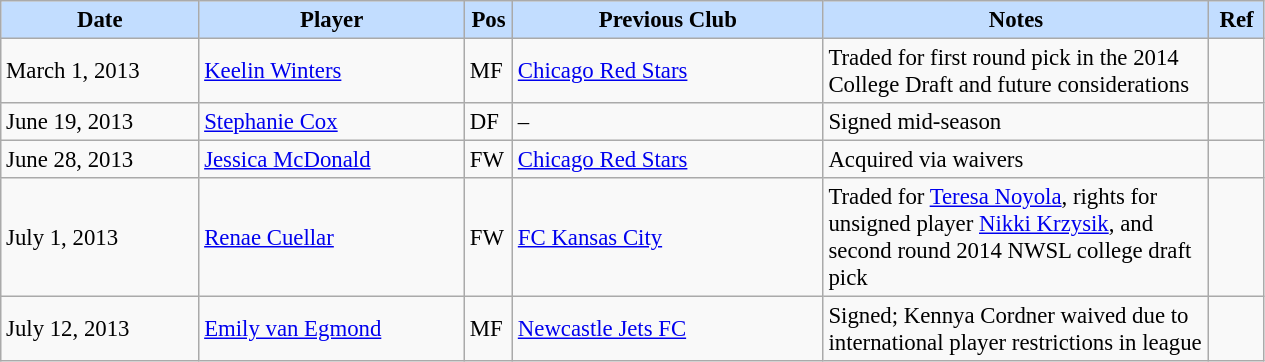<table class="wikitable" style="text-align:left; font-size:95%;">
<tr>
<th style="background:#c2ddff; width:125px;">Date</th>
<th style="background:#c2ddff; width:170px;">Player</th>
<th style="background:#c2ddff; width:25px;">Pos</th>
<th style="background:#c2ddff; width:200px;">Previous Club</th>
<th style="background:#c2ddff; width:250px;">Notes</th>
<th style="background:#c2ddff; width:30px;">Ref</th>
</tr>
<tr>
<td>March 1, 2013</td>
<td> <a href='#'>Keelin Winters</a></td>
<td>MF</td>
<td><a href='#'>Chicago Red Stars</a></td>
<td>Traded for first round pick in the 2014 College Draft and future considerations</td>
<td></td>
</tr>
<tr>
<td>June 19, 2013</td>
<td> <a href='#'>Stephanie Cox</a></td>
<td>DF</td>
<td>–</td>
<td>Signed mid-season</td>
<td></td>
</tr>
<tr>
<td>June 28, 2013</td>
<td> <a href='#'>Jessica McDonald</a></td>
<td>FW</td>
<td><a href='#'>Chicago Red Stars</a></td>
<td>Acquired via waivers</td>
<td></td>
</tr>
<tr>
<td>July 1, 2013</td>
<td> <a href='#'>Renae Cuellar</a></td>
<td>FW</td>
<td><a href='#'>FC Kansas City</a></td>
<td>Traded for <a href='#'>Teresa Noyola</a>, rights for unsigned player <a href='#'>Nikki Krzysik</a>, and second round 2014 NWSL college draft pick</td>
<td></td>
</tr>
<tr>
<td>July 12, 2013</td>
<td> <a href='#'>Emily van Egmond</a></td>
<td>MF</td>
<td><a href='#'>Newcastle Jets FC</a></td>
<td>Signed; Kennya Cordner waived due to international player restrictions in league</td>
<td></td>
</tr>
</table>
